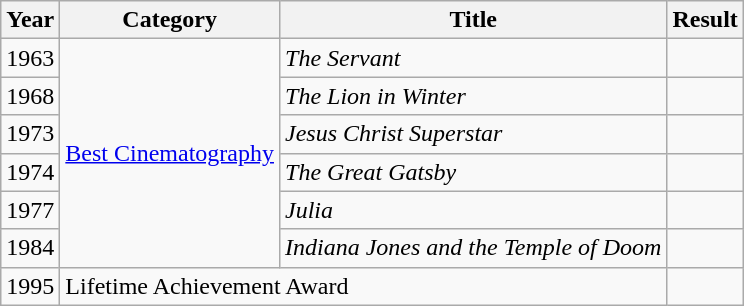<table class="wikitable">
<tr>
<th>Year</th>
<th>Category</th>
<th>Title</th>
<th>Result</th>
</tr>
<tr>
<td>1963</td>
<td rowspan=6><a href='#'>Best Cinematography</a></td>
<td><em>The Servant</em></td>
<td></td>
</tr>
<tr>
<td>1968</td>
<td><em>The Lion in Winter</em></td>
<td></td>
</tr>
<tr>
<td>1973</td>
<td><em>Jesus Christ Superstar</em></td>
<td></td>
</tr>
<tr>
<td>1974</td>
<td><em>The Great Gatsby</em></td>
<td></td>
</tr>
<tr>
<td>1977</td>
<td><em>Julia</em></td>
<td></td>
</tr>
<tr>
<td>1984</td>
<td><em>Indiana Jones and the Temple of Doom</em></td>
<td></td>
</tr>
<tr>
<td>1995</td>
<td colspan=2>Lifetime Achievement Award</td>
<td></td>
</tr>
</table>
